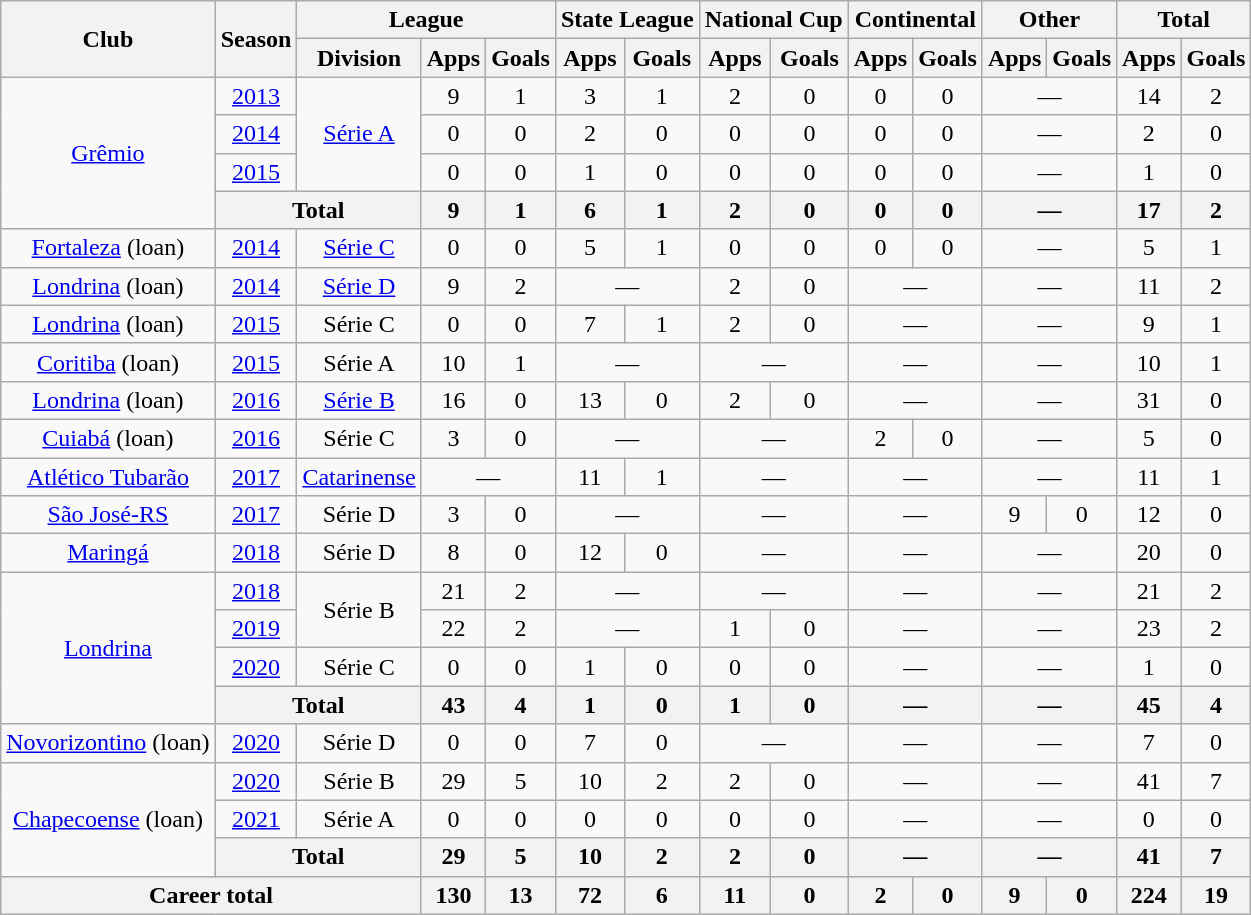<table class="wikitable" style="text-align: center;">
<tr>
<th rowspan="2">Club</th>
<th rowspan="2">Season</th>
<th colspan="3">League</th>
<th colspan="2">State League</th>
<th colspan="2">National Cup</th>
<th colspan="2">Continental</th>
<th colspan="2">Other</th>
<th colspan="2">Total</th>
</tr>
<tr>
<th>Division</th>
<th>Apps</th>
<th>Goals</th>
<th>Apps</th>
<th>Goals</th>
<th>Apps</th>
<th>Goals</th>
<th>Apps</th>
<th>Goals</th>
<th>Apps</th>
<th>Goals</th>
<th>Apps</th>
<th>Goals</th>
</tr>
<tr>
<td rowspan="4" valign="center"><a href='#'>Grêmio</a></td>
<td><a href='#'>2013</a></td>
<td rowspan="3"><a href='#'>Série A</a></td>
<td>9</td>
<td>1</td>
<td>3</td>
<td>1</td>
<td>2</td>
<td>0</td>
<td>0</td>
<td>0</td>
<td colspan="2">—</td>
<td>14</td>
<td>2</td>
</tr>
<tr>
<td><a href='#'>2014</a></td>
<td>0</td>
<td>0</td>
<td>2</td>
<td>0</td>
<td>0</td>
<td>0</td>
<td>0</td>
<td>0</td>
<td colspan="2">—</td>
<td>2</td>
<td>0</td>
</tr>
<tr>
<td><a href='#'>2015</a></td>
<td>0</td>
<td>0</td>
<td>1</td>
<td>0</td>
<td>0</td>
<td>0</td>
<td>0</td>
<td>0</td>
<td colspan="2">—</td>
<td>1</td>
<td>0</td>
</tr>
<tr>
<th colspan="2">Total</th>
<th>9</th>
<th>1</th>
<th>6</th>
<th>1</th>
<th>2</th>
<th>0</th>
<th>0</th>
<th>0</th>
<th colspan="2">—</th>
<th>17</th>
<th>2</th>
</tr>
<tr>
<td valign="center"><a href='#'>Fortaleza</a> (loan)</td>
<td><a href='#'>2014</a></td>
<td><a href='#'>Série C</a></td>
<td>0</td>
<td>0</td>
<td>5</td>
<td>1</td>
<td>0</td>
<td>0</td>
<td>0</td>
<td>0</td>
<td colspan="2">—</td>
<td>5</td>
<td>1</td>
</tr>
<tr>
<td valign="center"><a href='#'>Londrina</a> (loan)</td>
<td><a href='#'>2014</a></td>
<td><a href='#'>Série D</a></td>
<td>9</td>
<td>2</td>
<td colspan="2">—</td>
<td>2</td>
<td>0</td>
<td colspan="2">—</td>
<td colspan="2">—</td>
<td>11</td>
<td>2</td>
</tr>
<tr>
<td valign="center"><a href='#'>Londrina</a> (loan)</td>
<td><a href='#'>2015</a></td>
<td>Série C</td>
<td>0</td>
<td>0</td>
<td>7</td>
<td>1</td>
<td>2</td>
<td>0</td>
<td colspan="2">—</td>
<td colspan="2">—</td>
<td>9</td>
<td>1</td>
</tr>
<tr>
<td valign="center"><a href='#'>Coritiba</a> (loan)</td>
<td><a href='#'>2015</a></td>
<td>Série A</td>
<td>10</td>
<td>1</td>
<td colspan="2">—</td>
<td colspan="2">—</td>
<td colspan="2">—</td>
<td colspan="2">—</td>
<td>10</td>
<td>1</td>
</tr>
<tr>
<td valign="center"><a href='#'>Londrina</a> (loan)</td>
<td><a href='#'>2016</a></td>
<td><a href='#'>Série B</a></td>
<td>16</td>
<td>0</td>
<td>13</td>
<td>0</td>
<td>2</td>
<td>0</td>
<td colspan="2">—</td>
<td colspan="2">—</td>
<td>31</td>
<td>0</td>
</tr>
<tr>
<td valign="center"><a href='#'>Cuiabá</a> (loan)</td>
<td><a href='#'>2016</a></td>
<td>Série C</td>
<td>3</td>
<td>0</td>
<td colspan="2">—</td>
<td colspan="2">—</td>
<td>2</td>
<td>0</td>
<td colspan="2">—</td>
<td>5</td>
<td>0</td>
</tr>
<tr>
<td valign="center"><a href='#'>Atlético Tubarão</a></td>
<td><a href='#'>2017</a></td>
<td><a href='#'>Catarinense</a></td>
<td colspan="2">—</td>
<td>11</td>
<td>1</td>
<td colspan="2">—</td>
<td colspan="2">—</td>
<td colspan="2">—</td>
<td>11</td>
<td>1</td>
</tr>
<tr>
<td valign="center"><a href='#'>São José-RS</a></td>
<td><a href='#'>2017</a></td>
<td>Série D</td>
<td>3</td>
<td>0</td>
<td colspan="2">—</td>
<td colspan="2">—</td>
<td colspan="2">—</td>
<td>9</td>
<td>0</td>
<td>12</td>
<td>0</td>
</tr>
<tr>
<td valign="center"><a href='#'>Maringá</a></td>
<td><a href='#'>2018</a></td>
<td>Série D</td>
<td>8</td>
<td>0</td>
<td>12</td>
<td>0</td>
<td colspan="2">—</td>
<td colspan="2">—</td>
<td colspan="2">—</td>
<td>20</td>
<td>0</td>
</tr>
<tr>
<td rowspan="4" valign="center"><a href='#'>Londrina</a></td>
<td><a href='#'>2018</a></td>
<td rowspan="2">Série B</td>
<td>21</td>
<td>2</td>
<td colspan="2">—</td>
<td colspan="2">—</td>
<td colspan="2">—</td>
<td colspan="2">—</td>
<td>21</td>
<td>2</td>
</tr>
<tr>
<td><a href='#'>2019</a></td>
<td>22</td>
<td>2</td>
<td colspan="2">—</td>
<td>1</td>
<td>0</td>
<td colspan="2">—</td>
<td colspan="2">—</td>
<td>23</td>
<td>2</td>
</tr>
<tr>
<td><a href='#'>2020</a></td>
<td>Série C</td>
<td>0</td>
<td>0</td>
<td>1</td>
<td>0</td>
<td>0</td>
<td>0</td>
<td colspan="2">—</td>
<td colspan="2">—</td>
<td>1</td>
<td>0</td>
</tr>
<tr>
<th colspan="2">Total</th>
<th>43</th>
<th>4</th>
<th>1</th>
<th>0</th>
<th>1</th>
<th>0</th>
<th colspan="2">—</th>
<th colspan="2">—</th>
<th>45</th>
<th>4</th>
</tr>
<tr>
<td valign="center"><a href='#'>Novorizontino</a> (loan)</td>
<td><a href='#'>2020</a></td>
<td>Série D</td>
<td>0</td>
<td>0</td>
<td>7</td>
<td>0</td>
<td colspan="2">—</td>
<td colspan="2">—</td>
<td colspan="2">—</td>
<td>7</td>
<td>0</td>
</tr>
<tr>
<td rowspan="3" valign="center"><a href='#'>Chapecoense</a> (loan)</td>
<td><a href='#'>2020</a></td>
<td>Série B</td>
<td>29</td>
<td>5</td>
<td>10</td>
<td>2</td>
<td>2</td>
<td>0</td>
<td colspan="2">—</td>
<td colspan="2">—</td>
<td>41</td>
<td>7</td>
</tr>
<tr>
<td><a href='#'>2021</a></td>
<td>Série A</td>
<td>0</td>
<td>0</td>
<td>0</td>
<td>0</td>
<td>0</td>
<td>0</td>
<td colspan="2">—</td>
<td colspan="2">—</td>
<td>0</td>
<td>0</td>
</tr>
<tr>
<th colspan="2">Total</th>
<th>29</th>
<th>5</th>
<th>10</th>
<th>2</th>
<th>2</th>
<th>0</th>
<th colspan="2">—</th>
<th colspan="2">—</th>
<th>41</th>
<th>7</th>
</tr>
<tr>
<th colspan="3">Career total</th>
<th>130</th>
<th>13</th>
<th>72</th>
<th>6</th>
<th>11</th>
<th>0</th>
<th>2</th>
<th>0</th>
<th>9</th>
<th>0</th>
<th>224</th>
<th>19</th>
</tr>
</table>
